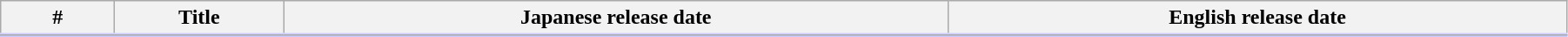<table class="wikitable" style="width:95%;">
<tr style="border-bottom: 3px solid #CCF">
<th style="width:80px;">#</th>
<th>Title</th>
<th>Japanese release date</th>
<th>English release date</th>
</tr>
<tr>
</tr>
</table>
